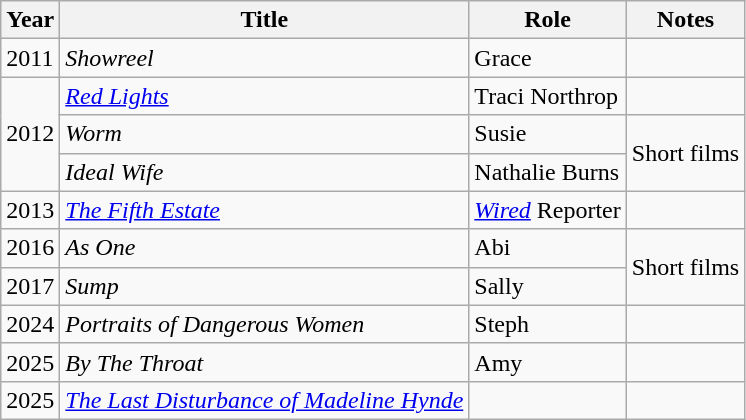<table class="wikitable sortable">
<tr>
<th>Year</th>
<th>Title</th>
<th>Role</th>
<th>Notes</th>
</tr>
<tr>
<td>2011</td>
<td><em>Showreel</em></td>
<td>Grace</td>
<td></td>
</tr>
<tr>
<td rowspan="3">2012</td>
<td><a href='#'><em>Red Lights</em></a></td>
<td>Traci Northrop</td>
<td></td>
</tr>
<tr>
<td><em>Worm</em></td>
<td>Susie</td>
<td rowspan="2">Short films</td>
</tr>
<tr>
<td><em>Ideal Wife</em></td>
<td>Nathalie Burns</td>
</tr>
<tr>
<td>2013</td>
<td><a href='#'><em>The Fifth Estate</em></a></td>
<td><a href='#'><em>Wired</em></a> Reporter</td>
<td></td>
</tr>
<tr>
<td>2016</td>
<td><em>As One</em></td>
<td>Abi</td>
<td rowspan="2">Short films</td>
</tr>
<tr>
<td>2017</td>
<td><em>Sump</em></td>
<td>Sally</td>
</tr>
<tr>
<td>2024</td>
<td><em>Portraits of Dangerous Women</em></td>
<td>Steph</td>
<td></td>
</tr>
<tr>
<td>2025</td>
<td><em>By The Throat</em></td>
<td>Amy</td>
<td></td>
</tr>
<tr>
<td>2025</td>
<td><em><a href='#'>The Last Disturbance of Madeline Hynde</a></em></td>
<td></td>
<td></td>
</tr>
</table>
